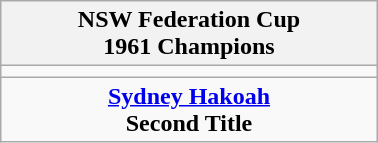<table class="wikitable" style="text-align: center; margin: 0 auto; width: 20%">
<tr>
<th>NSW Federation Cup<br>1961 Champions</th>
</tr>
<tr>
<td></td>
</tr>
<tr>
<td><strong><a href='#'>Sydney Hakoah</a></strong><br><strong>Second Title</strong></td>
</tr>
</table>
